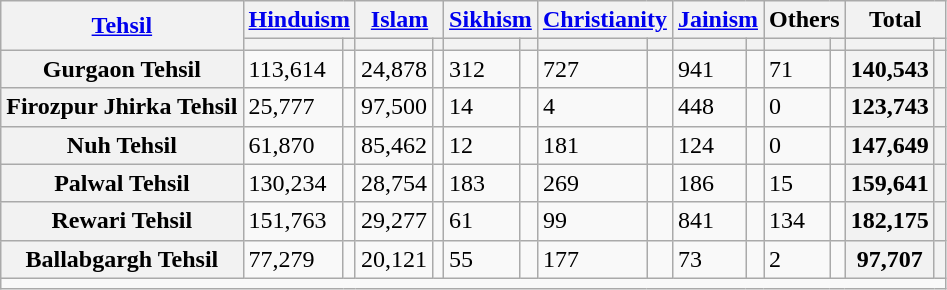<table class="wikitable sortable">
<tr>
<th rowspan="2"><a href='#'>Tehsil</a></th>
<th colspan="2"><a href='#'>Hinduism</a> </th>
<th colspan="2"><a href='#'>Islam</a> </th>
<th colspan="2"><a href='#'>Sikhism</a> </th>
<th colspan="2"><a href='#'>Christianity</a> </th>
<th colspan="2"><a href='#'>Jainism</a> </th>
<th colspan="2">Others</th>
<th colspan="2">Total</th>
</tr>
<tr>
<th><a href='#'></a></th>
<th></th>
<th></th>
<th></th>
<th></th>
<th></th>
<th></th>
<th></th>
<th></th>
<th></th>
<th></th>
<th></th>
<th></th>
<th></th>
</tr>
<tr>
<th>Gurgaon Tehsil</th>
<td>113,614</td>
<td></td>
<td>24,878</td>
<td></td>
<td>312</td>
<td></td>
<td>727</td>
<td></td>
<td>941</td>
<td></td>
<td>71</td>
<td></td>
<th>140,543</th>
<th></th>
</tr>
<tr>
<th>Firozpur Jhirka Tehsil</th>
<td>25,777</td>
<td></td>
<td>97,500</td>
<td></td>
<td>14</td>
<td></td>
<td>4</td>
<td></td>
<td>448</td>
<td></td>
<td>0</td>
<td></td>
<th>123,743</th>
<th></th>
</tr>
<tr>
<th>Nuh Tehsil</th>
<td>61,870</td>
<td></td>
<td>85,462</td>
<td></td>
<td>12</td>
<td></td>
<td>181</td>
<td></td>
<td>124</td>
<td></td>
<td>0</td>
<td></td>
<th>147,649</th>
<th></th>
</tr>
<tr>
<th>Palwal Tehsil</th>
<td>130,234</td>
<td></td>
<td>28,754</td>
<td></td>
<td>183</td>
<td></td>
<td>269</td>
<td></td>
<td>186</td>
<td></td>
<td>15</td>
<td></td>
<th>159,641</th>
<th></th>
</tr>
<tr>
<th>Rewari Tehsil</th>
<td>151,763</td>
<td></td>
<td>29,277</td>
<td></td>
<td>61</td>
<td></td>
<td>99</td>
<td></td>
<td>841</td>
<td></td>
<td>134</td>
<td></td>
<th>182,175</th>
<th></th>
</tr>
<tr>
<th>Ballabgargh Tehsil</th>
<td>77,279</td>
<td></td>
<td>20,121</td>
<td></td>
<td>55</td>
<td></td>
<td>177</td>
<td></td>
<td>73</td>
<td></td>
<td>2</td>
<td></td>
<th>97,707</th>
<th></th>
</tr>
<tr class="sortbottom">
<td colspan="15"></td>
</tr>
</table>
